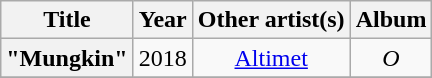<table class="wikitable plainrowheaders" style="text-align:center;">
<tr>
<th scope="col">Title</th>
<th scope="col">Year</th>
<th scope="col">Other artist(s)</th>
<th scope="col">Album</th>
</tr>
<tr>
<th scope="row">"Mungkin"</th>
<td>2018</td>
<td><a href='#'>Altimet</a></td>
<td><em>O</em></td>
</tr>
<tr>
</tr>
</table>
